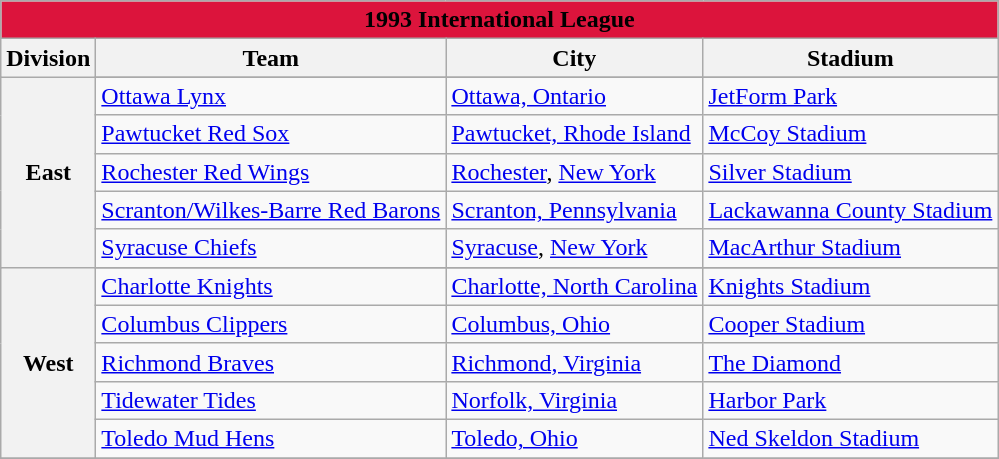<table class="wikitable" style="width:auto">
<tr>
<td bgcolor="#DC143C" align="center" colspan="7"><strong><span>1993 International League</span></strong></td>
</tr>
<tr>
<th>Division</th>
<th>Team</th>
<th>City</th>
<th>Stadium</th>
</tr>
<tr>
<th rowspan="6">East</th>
</tr>
<tr>
<td><a href='#'>Ottawa Lynx</a></td>
<td><a href='#'>Ottawa, Ontario</a></td>
<td><a href='#'>JetForm Park</a></td>
</tr>
<tr>
<td><a href='#'>Pawtucket Red Sox</a></td>
<td><a href='#'>Pawtucket, Rhode Island</a></td>
<td><a href='#'>McCoy Stadium</a></td>
</tr>
<tr>
<td><a href='#'>Rochester Red Wings</a></td>
<td><a href='#'>Rochester</a>, <a href='#'>New York</a></td>
<td><a href='#'>Silver Stadium</a></td>
</tr>
<tr>
<td><a href='#'>Scranton/Wilkes-Barre Red Barons</a></td>
<td><a href='#'>Scranton, Pennsylvania</a></td>
<td><a href='#'>Lackawanna County Stadium</a></td>
</tr>
<tr>
<td><a href='#'>Syracuse Chiefs</a></td>
<td><a href='#'>Syracuse</a>, <a href='#'>New York</a></td>
<td><a href='#'>MacArthur Stadium</a></td>
</tr>
<tr>
<th rowspan="6">West</th>
</tr>
<tr>
<td><a href='#'>Charlotte Knights</a></td>
<td><a href='#'>Charlotte, North Carolina</a></td>
<td><a href='#'>Knights Stadium</a></td>
</tr>
<tr>
<td><a href='#'>Columbus Clippers</a></td>
<td><a href='#'>Columbus, Ohio</a></td>
<td><a href='#'>Cooper Stadium</a></td>
</tr>
<tr>
<td><a href='#'>Richmond Braves</a></td>
<td><a href='#'>Richmond, Virginia</a></td>
<td><a href='#'>The Diamond</a></td>
</tr>
<tr>
<td><a href='#'>Tidewater Tides</a></td>
<td><a href='#'>Norfolk, Virginia</a></td>
<td><a href='#'>Harbor Park</a></td>
</tr>
<tr>
<td><a href='#'>Toledo Mud Hens</a></td>
<td><a href='#'>Toledo, Ohio</a></td>
<td><a href='#'>Ned Skeldon Stadium</a></td>
</tr>
<tr>
</tr>
</table>
